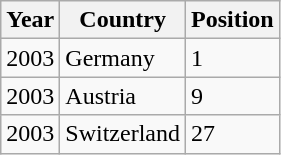<table class="wikitable">
<tr>
<th>Year</th>
<th>Country</th>
<th>Position</th>
</tr>
<tr>
<td>2003</td>
<td>Germany</td>
<td>1</td>
</tr>
<tr>
<td>2003</td>
<td>Austria</td>
<td>9</td>
</tr>
<tr>
<td>2003</td>
<td>Switzerland</td>
<td>27</td>
</tr>
</table>
